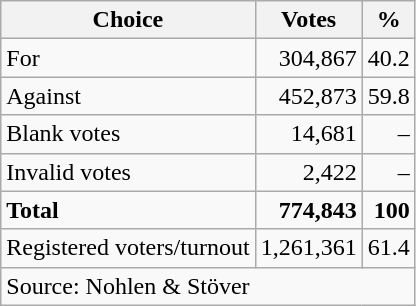<table class=wikitable style=text-align:right>
<tr>
<th>Choice</th>
<th>Votes</th>
<th>%</th>
</tr>
<tr>
<td align=left>For</td>
<td>304,867</td>
<td>40.2</td>
</tr>
<tr>
<td align=left>Against</td>
<td>452,873</td>
<td>59.8</td>
</tr>
<tr>
<td align=left>Blank votes</td>
<td>14,681</td>
<td>–</td>
</tr>
<tr>
<td align=left>Invalid votes</td>
<td>2,422</td>
<td>–</td>
</tr>
<tr>
<td align=left><strong>Total</strong></td>
<td><strong>774,843</strong></td>
<td><strong>100</strong></td>
</tr>
<tr>
<td align=left>Registered voters/turnout</td>
<td>1,261,361</td>
<td>61.4</td>
</tr>
<tr>
<td align=left colspan=6>Source: Nohlen & Stöver</td>
</tr>
</table>
